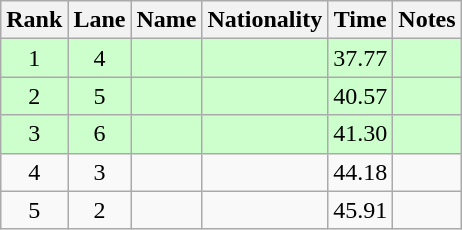<table class="wikitable sortable" style="text-align:center">
<tr>
<th>Rank</th>
<th>Lane</th>
<th>Name</th>
<th>Nationality</th>
<th>Time</th>
<th>Notes</th>
</tr>
<tr bgcolor=ccffcc>
<td>1</td>
<td>4</td>
<td align=left></td>
<td align=left></td>
<td>37.77</td>
<td><strong></strong></td>
</tr>
<tr bgcolor=ccffcc>
<td>2</td>
<td>5</td>
<td align=left></td>
<td align=left></td>
<td>40.57</td>
<td><strong></strong></td>
</tr>
<tr bgcolor=ccffcc>
<td>3</td>
<td>6</td>
<td align=left></td>
<td align=left></td>
<td>41.30</td>
<td><strong></strong></td>
</tr>
<tr>
<td>4</td>
<td>3</td>
<td align=left></td>
<td align=left></td>
<td>44.18</td>
<td></td>
</tr>
<tr>
<td>5</td>
<td>2</td>
<td align=left></td>
<td align=left></td>
<td>45.91</td>
<td></td>
</tr>
</table>
